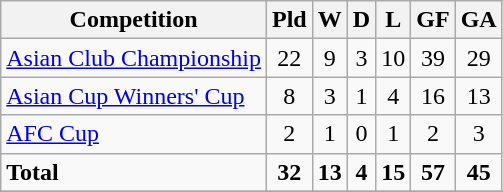<table class="wikitable">
<tr>
<th>Competition</th>
<th>Pld</th>
<th>W</th>
<th>D</th>
<th>L</th>
<th>GF</th>
<th>GA</th>
</tr>
<tr>
<td><a href='#'>Asian Club Championship</a></td>
<td style="text-align:center;">22</td>
<td style="text-align:center;">9</td>
<td style="text-align:center;">3</td>
<td style="text-align:center;">10</td>
<td style="text-align:center;">39</td>
<td style="text-align:center;">29</td>
</tr>
<tr>
<td><a href='#'>Asian Cup Winners' Cup</a></td>
<td style="text-align:center;">8</td>
<td style="text-align:center;">3</td>
<td style="text-align:center;">1</td>
<td style="text-align:center;">4</td>
<td style="text-align:center;">16</td>
<td style="text-align:center;">13</td>
</tr>
<tr>
<td><a href='#'>AFC Cup</a></td>
<td style="text-align:center;">2</td>
<td style="text-align:center;">1</td>
<td style="text-align:center;">0</td>
<td style="text-align:center;">1</td>
<td style="text-align:center;">2</td>
<td style="text-align:center;">3</td>
</tr>
<tr>
<td><strong>Total</strong></td>
<td style="text-align:center;"><strong>32</strong></td>
<td style="text-align:center;"><strong>13</strong></td>
<td style="text-align:center;"><strong>4</strong></td>
<td style="text-align:center;"><strong>15</strong></td>
<td style="text-align:center;"><strong>57</strong></td>
<td style="text-align:center;"><strong>45</strong></td>
</tr>
<tr>
</tr>
</table>
